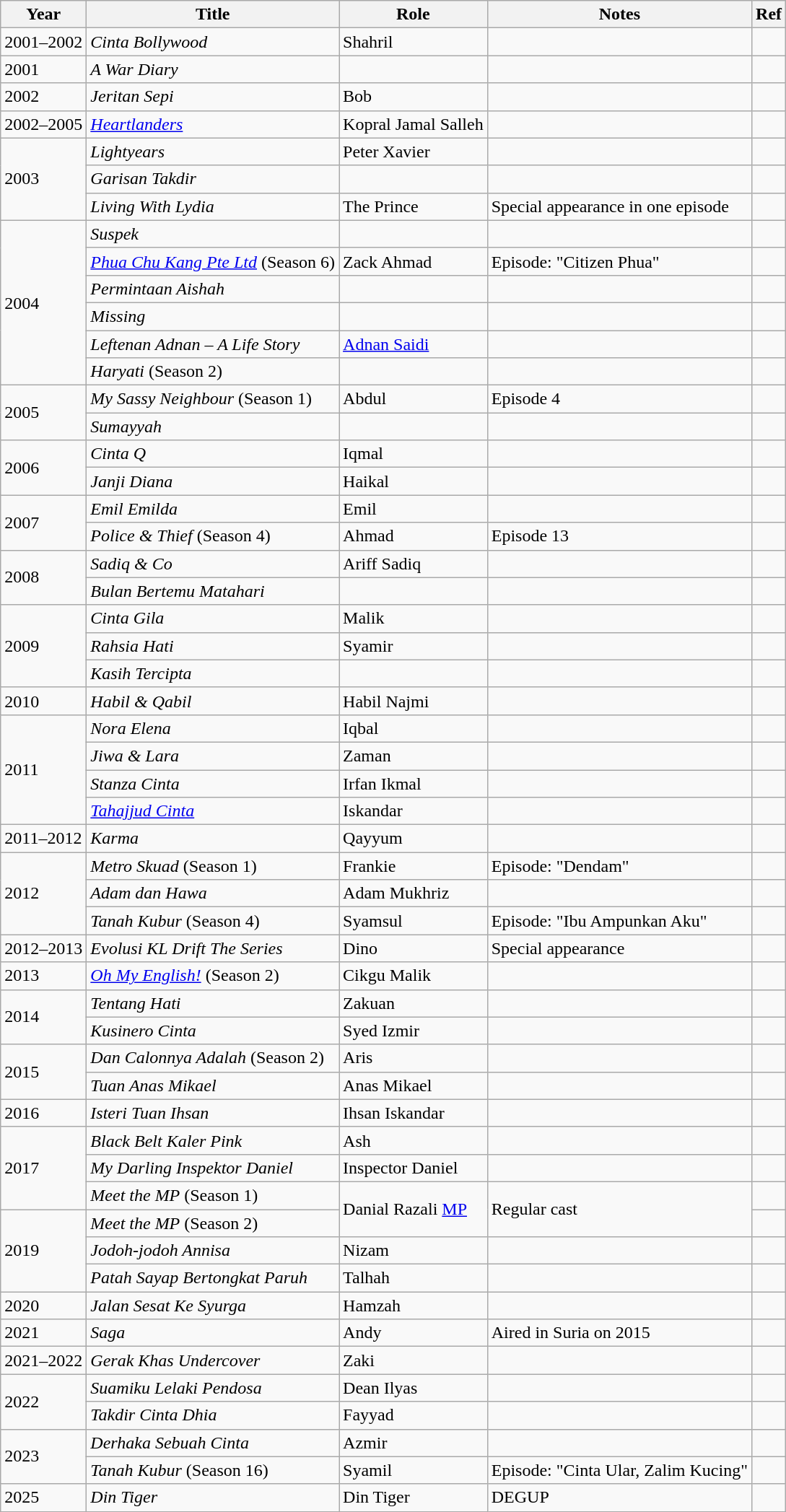<table class="wikitable">
<tr>
<th>Year</th>
<th>Title</th>
<th>Role</th>
<th>Notes</th>
<th>Ref</th>
</tr>
<tr>
<td>2001–2002</td>
<td><em>Cinta Bollywood</em></td>
<td>Shahril</td>
<td></td>
<td></td>
</tr>
<tr>
<td>2001</td>
<td><em>A War Diary</em></td>
<td></td>
<td></td>
<td></td>
</tr>
<tr>
<td>2002</td>
<td><em>Jeritan Sepi</em></td>
<td>Bob</td>
<td></td>
<td></td>
</tr>
<tr>
<td>2002–2005</td>
<td><em><a href='#'>Heartlanders</a></em></td>
<td>Kopral Jamal Salleh</td>
<td></td>
<td></td>
</tr>
<tr>
<td rowspan="3">2003</td>
<td><em>Lightyears</em></td>
<td>Peter Xavier</td>
<td></td>
<td></td>
</tr>
<tr>
<td><em>Garisan Takdir</em></td>
<td></td>
<td></td>
<td></td>
</tr>
<tr>
<td><em>Living With Lydia</em></td>
<td>The Prince</td>
<td>Special appearance in one episode</td>
<td></td>
</tr>
<tr>
<td rowspan="6">2004</td>
<td><em>Suspek</em></td>
<td></td>
<td></td>
<td></td>
</tr>
<tr>
<td><em><a href='#'>Phua Chu Kang Pte Ltd</a></em> (Season 6)</td>
<td>Zack Ahmad</td>
<td>Episode: "Citizen Phua"</td>
<td></td>
</tr>
<tr>
<td><em>Permintaan Aishah</em></td>
<td></td>
<td></td>
<td></td>
</tr>
<tr>
<td><em>Missing</em></td>
<td></td>
<td></td>
<td></td>
</tr>
<tr>
<td><em>Leftenan Adnan –  A Life Story</em></td>
<td><a href='#'>Adnan Saidi</a></td>
<td></td>
<td></td>
</tr>
<tr>
<td><em>Haryati</em> (Season 2)</td>
<td></td>
<td></td>
<td></td>
</tr>
<tr>
<td rowspan="2">2005</td>
<td><em>My Sassy Neighbour</em> (Season 1)</td>
<td>Abdul</td>
<td>Episode 4</td>
<td></td>
</tr>
<tr>
<td><em>Sumayyah</em></td>
<td></td>
<td></td>
<td></td>
</tr>
<tr>
<td rowspan="2">2006</td>
<td><em>Cinta Q</em></td>
<td>Iqmal</td>
<td></td>
<td></td>
</tr>
<tr>
<td><em>Janji Diana</em></td>
<td>Haikal</td>
<td></td>
<td></td>
</tr>
<tr>
<td rowspan="2">2007</td>
<td><em>Emil Emilda</em></td>
<td>Emil</td>
<td></td>
<td></td>
</tr>
<tr>
<td><em>Police & Thief</em> (Season 4)</td>
<td>Ahmad</td>
<td>Episode 13</td>
<td></td>
</tr>
<tr>
<td rowspan="2">2008</td>
<td><em>Sadiq & Co</em></td>
<td>Ariff Sadiq</td>
<td></td>
<td></td>
</tr>
<tr>
<td><em>Bulan Bertemu Matahari</em></td>
<td></td>
<td></td>
<td></td>
</tr>
<tr>
<td rowspan="3">2009</td>
<td><em>Cinta Gila</em></td>
<td>Malik</td>
<td></td>
<td></td>
</tr>
<tr>
<td><em>Rahsia Hati</em></td>
<td>Syamir</td>
<td></td>
<td></td>
</tr>
<tr>
<td><em>Kasih Tercipta</em></td>
<td></td>
<td></td>
<td></td>
</tr>
<tr>
<td>2010</td>
<td><em>Habil & Qabil</em></td>
<td>Habil Najmi</td>
<td></td>
<td></td>
</tr>
<tr>
<td rowspan="4">2011</td>
<td><em>Nora Elena</em></td>
<td>Iqbal</td>
<td></td>
<td></td>
</tr>
<tr>
<td><em>Jiwa & Lara</em></td>
<td>Zaman</td>
<td></td>
<td></td>
</tr>
<tr>
<td><em>Stanza Cinta</em></td>
<td>Irfan Ikmal</td>
<td></td>
<td></td>
</tr>
<tr>
<td><em><a href='#'>Tahajjud Cinta</a></em></td>
<td>Iskandar</td>
<td></td>
<td></td>
</tr>
<tr>
<td>2011–2012</td>
<td><em>Karma</em></td>
<td>Qayyum</td>
<td></td>
<td></td>
</tr>
<tr>
<td rowspan="3">2012</td>
<td><em>Metro Skuad</em> (Season 1)</td>
<td>Frankie</td>
<td>Episode: "Dendam"</td>
<td></td>
</tr>
<tr>
<td><em>Adam dan Hawa</em></td>
<td>Adam Mukhriz</td>
<td></td>
<td></td>
</tr>
<tr>
<td><em>Tanah Kubur</em> (Season 4)</td>
<td>Syamsul</td>
<td>Episode: "Ibu Ampunkan Aku"</td>
<td></td>
</tr>
<tr>
<td>2012–2013</td>
<td><em>Evolusi KL Drift The Series</em></td>
<td>Dino</td>
<td>Special appearance</td>
<td></td>
</tr>
<tr>
<td>2013</td>
<td><em><a href='#'>Oh My English!</a></em> (Season 2)</td>
<td>Cikgu Malik</td>
<td></td>
<td></td>
</tr>
<tr>
<td rowspan="2">2014</td>
<td><em>Tentang Hati</em></td>
<td>Zakuan</td>
<td></td>
<td></td>
</tr>
<tr>
<td><em>Kusinero Cinta</em></td>
<td>Syed Izmir</td>
<td></td>
<td></td>
</tr>
<tr>
<td rowspan="2">2015</td>
<td><em>Dan Calonnya Adalah</em> (Season 2)</td>
<td>Aris</td>
<td></td>
<td></td>
</tr>
<tr>
<td><em>Tuan Anas Mikael</em></td>
<td>Anas Mikael</td>
<td></td>
<td></td>
</tr>
<tr>
<td>2016</td>
<td><em>Isteri Tuan Ihsan</em></td>
<td>Ihsan Iskandar</td>
<td></td>
<td></td>
</tr>
<tr>
<td rowspan="3">2017</td>
<td><em>Black Belt Kaler Pink</em></td>
<td>Ash</td>
<td></td>
<td></td>
</tr>
<tr>
<td><em>My Darling Inspektor Daniel</em></td>
<td>Inspector Daniel</td>
<td></td>
<td></td>
</tr>
<tr>
<td><em>Meet the MP</em> (Season 1)</td>
<td rowspan="2">Danial Razali <a href='#'>MP</a></td>
<td rowspan="2">Regular cast</td>
<td></td>
</tr>
<tr>
<td rowspan="3">2019</td>
<td><em>Meet the MP</em> (Season 2)</td>
<td></td>
</tr>
<tr>
<td><em>Jodoh-jodoh Annisa</em></td>
<td>Nizam</td>
<td></td>
<td></td>
</tr>
<tr>
<td><em>Patah Sayap Bertongkat Paruh</em></td>
<td>Talhah</td>
<td></td>
<td></td>
</tr>
<tr>
<td>2020</td>
<td><em>Jalan Sesat Ke Syurga</em></td>
<td>Hamzah</td>
<td></td>
<td></td>
</tr>
<tr>
<td>2021</td>
<td><em>Saga</em></td>
<td>Andy</td>
<td>Aired in Suria on 2015</td>
<td></td>
</tr>
<tr>
<td>2021–2022</td>
<td><em>Gerak Khas Undercover</em></td>
<td>Zaki</td>
<td></td>
<td></td>
</tr>
<tr>
<td rowspan="2">2022</td>
<td><em>Suamiku Lelaki Pendosa</em></td>
<td>Dean Ilyas</td>
<td></td>
<td></td>
</tr>
<tr>
<td><em>Takdir Cinta Dhia</em></td>
<td>Fayyad</td>
<td></td>
<td></td>
</tr>
<tr>
<td rowspan="2">2023</td>
<td><em>Derhaka Sebuah Cinta</em></td>
<td>Azmir</td>
<td></td>
<td></td>
</tr>
<tr>
<td><em>Tanah Kubur</em> (Season 16)</td>
<td>Syamil</td>
<td>Episode: "Cinta Ular, Zalim Kucing"</td>
<td></td>
</tr>
<tr>
<td>2025</td>
<td><em>Din Tiger</em></td>
<td>Din Tiger</td>
<td>DEGUP</td>
<td></td>
</tr>
</table>
